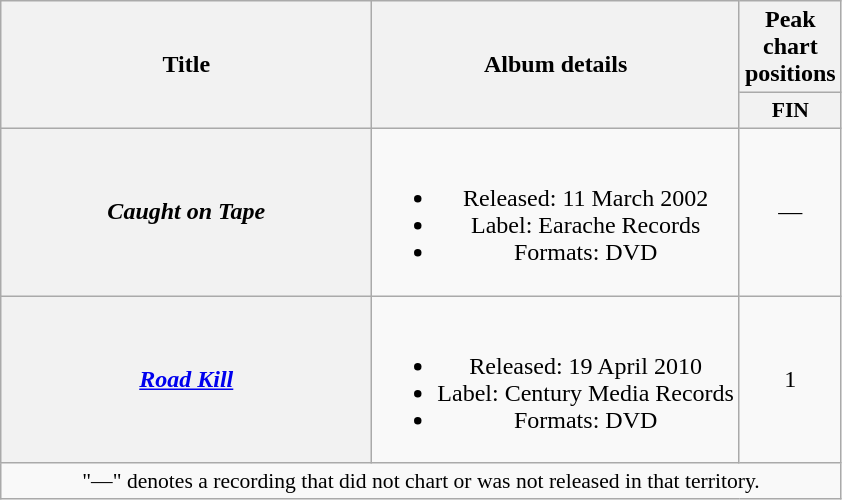<table class="wikitable plainrowheaders" style="text-align:center;">
<tr>
<th scope="col" rowspan="2" style="width:15em;">Title</th>
<th scope="col" rowspan="2">Album details</th>
<th scope="col">Peak chart positions</th>
</tr>
<tr>
<th scope="col" style="width:3em;font-size:90%;">FIN<br></th>
</tr>
<tr>
<th scope="row"><em>Caught on Tape</em></th>
<td><br><ul><li>Released: 11 March 2002</li><li>Label: Earache Records</li><li>Formats: DVD</li></ul></td>
<td>—</td>
</tr>
<tr>
<th scope="row"><em><a href='#'>Road Kill</a></em></th>
<td><br><ul><li>Released: 19 April 2010</li><li>Label: Century Media Records</li><li>Formats: DVD</li></ul></td>
<td>1</td>
</tr>
<tr>
<td colspan="10" style="font-size:90%">"—" denotes a recording that did not chart or was not released in that territory.</td>
</tr>
</table>
